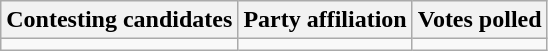<table class="wikitable sortable">
<tr>
<th>Contesting candidates</th>
<th>Party affiliation</th>
<th>Votes polled</th>
</tr>
<tr>
<td></td>
<td></td>
<td></td>
</tr>
</table>
